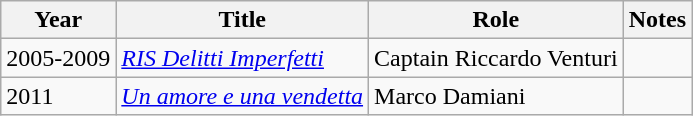<table class="wikitable sortable">
<tr>
<th>Year</th>
<th>Title</th>
<th>Role</th>
<th class="unsortable">Notes</th>
</tr>
<tr>
<td>2005-2009</td>
<td><em><a href='#'>RIS Delitti Imperfetti</a></em></td>
<td>Captain Riccardo Venturi</td>
<td></td>
</tr>
<tr>
<td>2011</td>
<td><em><a href='#'>Un amore e una vendetta</a></em></td>
<td>Marco Damiani</td>
<td></td>
</tr>
</table>
